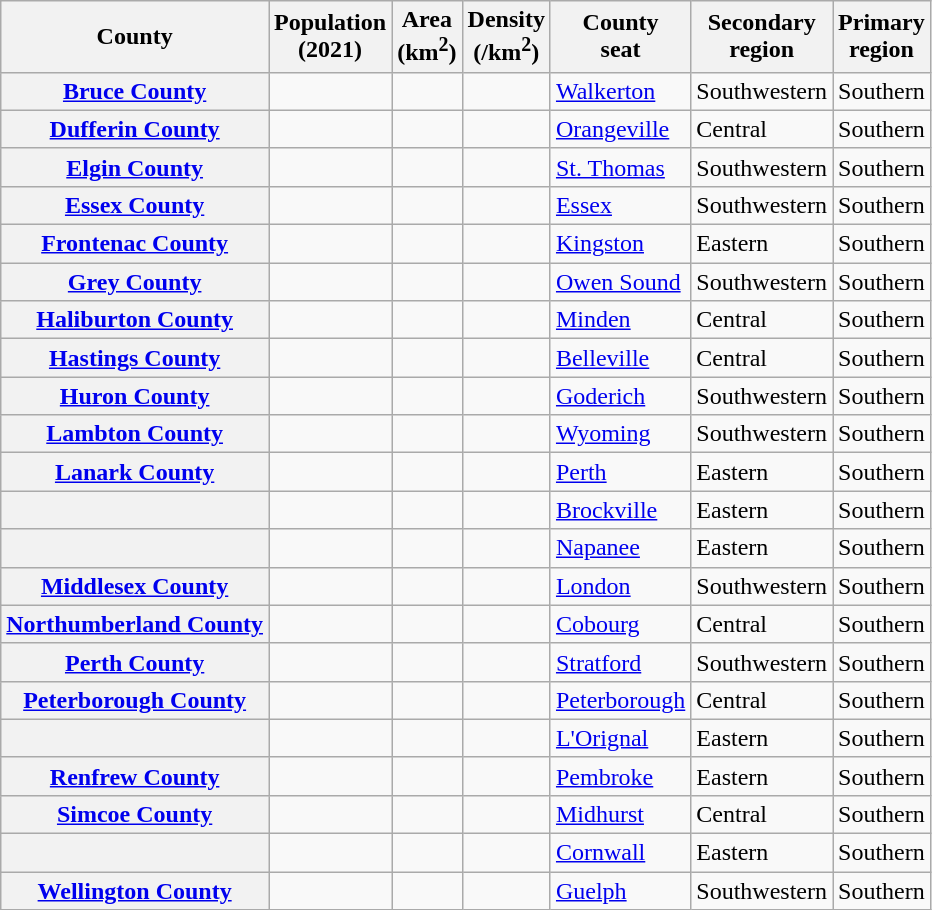<table class="wikitable sortable">
<tr>
<th>County</th>
<th>Population<br>(2021)</th>
<th>Area<br>(km<sup>2</sup>)</th>
<th>Density<br>(/km<sup>2</sup>)<br></th>
<th>County<br>seat</th>
<th>Secondary<br>region</th>
<th>Primary<br>region</th>
</tr>
<tr>
<th><a href='#'>Bruce County</a></th>
<td></td>
<td></td>
<td></td>
<td><a href='#'>Walkerton</a></td>
<td>Southwestern</td>
<td>Southern</td>
</tr>
<tr>
<th><a href='#'>Dufferin County</a></th>
<td></td>
<td></td>
<td></td>
<td><a href='#'>Orangeville</a></td>
<td>Central</td>
<td>Southern</td>
</tr>
<tr>
<th><a href='#'>Elgin County</a></th>
<td></td>
<td></td>
<td></td>
<td><a href='#'>St. Thomas</a></td>
<td>Southwestern</td>
<td>Southern</td>
</tr>
<tr>
<th><a href='#'>Essex County</a></th>
<td></td>
<td></td>
<td></td>
<td><a href='#'>Essex</a></td>
<td>Southwestern</td>
<td>Southern</td>
</tr>
<tr>
<th><a href='#'>Frontenac County</a></th>
<td></td>
<td></td>
<td></td>
<td><a href='#'>Kingston</a></td>
<td>Eastern</td>
<td>Southern</td>
</tr>
<tr>
<th><a href='#'>Grey County</a></th>
<td></td>
<td></td>
<td></td>
<td><a href='#'>Owen Sound</a></td>
<td>Southwestern</td>
<td>Southern</td>
</tr>
<tr>
<th><a href='#'>Haliburton County</a></th>
<td></td>
<td></td>
<td></td>
<td><a href='#'>Minden</a></td>
<td>Central</td>
<td>Southern</td>
</tr>
<tr>
<th><a href='#'>Hastings County</a></th>
<td></td>
<td></td>
<td></td>
<td><a href='#'>Belleville</a></td>
<td>Central</td>
<td>Southern</td>
</tr>
<tr>
<th><a href='#'>Huron County</a></th>
<td></td>
<td></td>
<td></td>
<td><a href='#'>Goderich</a></td>
<td>Southwestern</td>
<td>Southern</td>
</tr>
<tr>
<th><a href='#'>Lambton County</a></th>
<td></td>
<td></td>
<td></td>
<td><a href='#'>Wyoming</a></td>
<td>Southwestern</td>
<td>Southern</td>
</tr>
<tr>
<th><a href='#'>Lanark County</a></th>
<td></td>
<td></td>
<td></td>
<td><a href='#'>Perth</a></td>
<td>Eastern</td>
<td>Southern</td>
</tr>
<tr>
<th></th>
<td></td>
<td></td>
<td></td>
<td><a href='#'>Brockville</a></td>
<td>Eastern</td>
<td>Southern</td>
</tr>
<tr>
<th></th>
<td></td>
<td></td>
<td></td>
<td><a href='#'>Napanee</a></td>
<td>Eastern</td>
<td>Southern</td>
</tr>
<tr>
<th><a href='#'>Middlesex County</a></th>
<td></td>
<td></td>
<td></td>
<td><a href='#'>London</a></td>
<td>Southwestern</td>
<td>Southern</td>
</tr>
<tr>
<th><a href='#'>Northumberland County</a></th>
<td></td>
<td></td>
<td></td>
<td><a href='#'>Cobourg</a></td>
<td>Central</td>
<td>Southern</td>
</tr>
<tr>
<th><a href='#'>Perth County</a></th>
<td></td>
<td></td>
<td></td>
<td><a href='#'>Stratford</a></td>
<td>Southwestern</td>
<td>Southern</td>
</tr>
<tr>
<th><a href='#'>Peterborough County</a></th>
<td></td>
<td></td>
<td></td>
<td><a href='#'>Peterborough</a></td>
<td>Central</td>
<td>Southern</td>
</tr>
<tr>
<th></th>
<td></td>
<td></td>
<td></td>
<td><a href='#'>L'Orignal</a></td>
<td>Eastern</td>
<td>Southern</td>
</tr>
<tr>
<th><a href='#'>Renfrew County</a></th>
<td></td>
<td></td>
<td></td>
<td><a href='#'>Pembroke</a></td>
<td>Eastern</td>
<td>Southern</td>
</tr>
<tr>
<th><a href='#'>Simcoe County</a></th>
<td></td>
<td></td>
<td></td>
<td><a href='#'>Midhurst</a></td>
<td>Central</td>
<td>Southern</td>
</tr>
<tr>
<th></th>
<td></td>
<td></td>
<td></td>
<td><a href='#'>Cornwall</a></td>
<td>Eastern</td>
<td>Southern</td>
</tr>
<tr>
<th><a href='#'>Wellington County</a></th>
<td></td>
<td></td>
<td></td>
<td><a href='#'>Guelph</a></td>
<td>Southwestern</td>
<td>Southern</td>
</tr>
</table>
